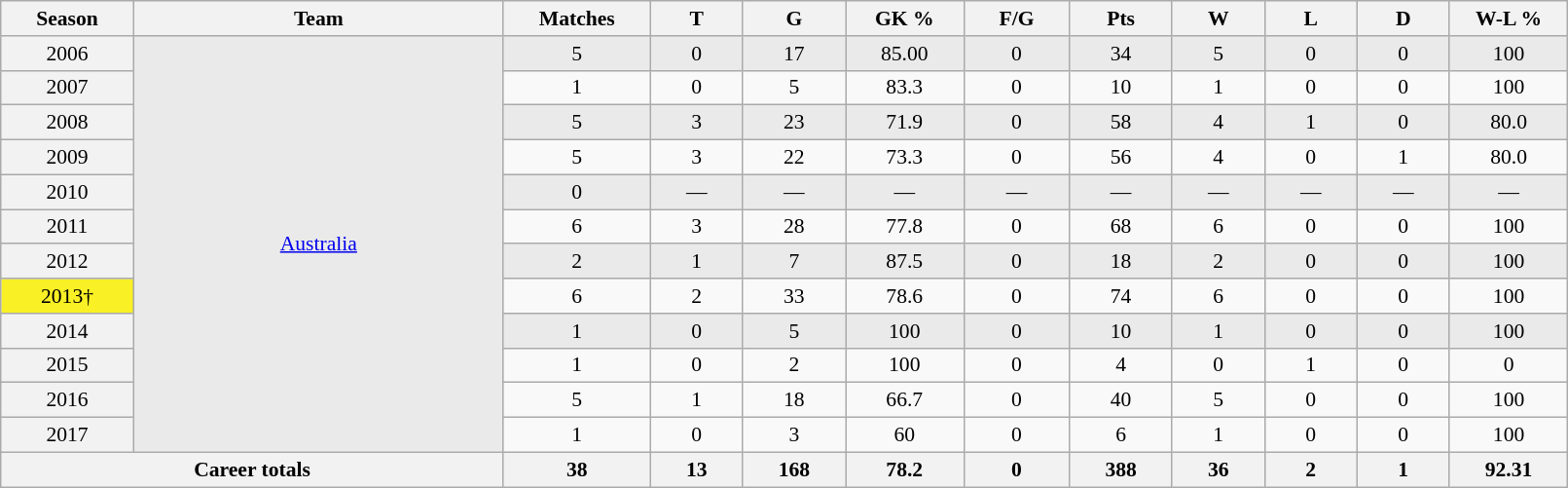<table class="wikitable sortable"  style="font-size:90%; text-align:center; width:85%;">
<tr>
<th width=2%>Season</th>
<th width=8%>Team</th>
<th width=2%>Matches</th>
<th width=2%>T</th>
<th width=2%>G</th>
<th width=2%>GK %</th>
<th width=2%>F/G</th>
<th width=2%>Pts</th>
<th width=2%>W</th>
<th width=2%>L</th>
<th width=2%>D</th>
<th width=2%>W-L %</th>
</tr>
<tr style="background:#eaeaea;">
<th scope="row" style="text-align:center; font-weight:normal">2006</th>
<td rowspan="12" style="text-align:center;"> <a href='#'>Australia</a></td>
<td>5</td>
<td>0</td>
<td>17</td>
<td>85.00</td>
<td>0</td>
<td>34</td>
<td>5</td>
<td>0</td>
<td>0</td>
<td>100</td>
</tr>
<tr>
<th scope="row" style="text-align:center; font-weight:normal">2007</th>
<td>1</td>
<td>0</td>
<td>5</td>
<td>83.3</td>
<td>0</td>
<td>10</td>
<td>1</td>
<td>0</td>
<td>0</td>
<td>100</td>
</tr>
<tr style="background:#eaeaea;">
<th scope="row" style="text-align:center; font-weight:normal">2008</th>
<td>5</td>
<td>3</td>
<td>23</td>
<td>71.9</td>
<td>0</td>
<td>58</td>
<td>4</td>
<td>1</td>
<td>0</td>
<td>80.0</td>
</tr>
<tr>
<th scope="row" style="text-align:center; font-weight:normal">2009</th>
<td>5</td>
<td>3</td>
<td>22</td>
<td>73.3</td>
<td>0</td>
<td>56</td>
<td>4</td>
<td>0</td>
<td>1</td>
<td>80.0</td>
</tr>
<tr style="background:#eaeaea;">
<th scope="row" style="text-align:center; font-weight:normal">2010</th>
<td>0</td>
<td>—</td>
<td>—</td>
<td>—</td>
<td>—</td>
<td>—</td>
<td>—</td>
<td>—</td>
<td>—</td>
<td>—</td>
</tr>
<tr>
<th scope="row" style="text-align:center; font-weight:normal">2011</th>
<td>6</td>
<td>3</td>
<td>28</td>
<td>77.8</td>
<td>0</td>
<td>68</td>
<td>6</td>
<td>0</td>
<td>0</td>
<td>100</td>
</tr>
<tr style="background:#eaeaea;">
<th scope="row" style="text-align:center; font-weight:normal">2012</th>
<td>2</td>
<td>1</td>
<td>7</td>
<td>87.5</td>
<td>0</td>
<td>18</td>
<td>2</td>
<td>0</td>
<td>0</td>
<td>100</td>
</tr>
<tr>
<th scope="row" style="text-align:center; background:#f9f025; font-weight:normal">2013†</th>
<td>6</td>
<td>2</td>
<td>33</td>
<td>78.6</td>
<td>0</td>
<td>74</td>
<td>6</td>
<td>0</td>
<td>0</td>
<td>100</td>
</tr>
<tr style="background:#eaeaea;">
<th scope="row" style="text-align:center; font-weight:normal">2014</th>
<td>1</td>
<td>0</td>
<td>5</td>
<td>100</td>
<td>0</td>
<td>10</td>
<td>1</td>
<td>0</td>
<td>0</td>
<td>100</td>
</tr>
<tr>
<th scope="row" style="text-align:center; font-weight:normal">2015</th>
<td>1</td>
<td>0</td>
<td>2</td>
<td>100</td>
<td>0</td>
<td>4</td>
<td>0</td>
<td>1</td>
<td>0</td>
<td>0</td>
</tr>
<tr>
<th scope="row" style="text-align:center; font-weight:normal">2016</th>
<td>5</td>
<td>1</td>
<td>18</td>
<td>66.7</td>
<td>0</td>
<td>40</td>
<td>5</td>
<td>0</td>
<td>0</td>
<td>100</td>
</tr>
<tr>
<th scope="row" style="text-align:center; font-weight:normal">2017</th>
<td>1</td>
<td>0</td>
<td>3</td>
<td>60</td>
<td>0</td>
<td>6</td>
<td>1</td>
<td>0</td>
<td>0</td>
<td>100</td>
</tr>
<tr class="sortbottom">
<th colspan=2>Career totals</th>
<th>38</th>
<th>13</th>
<th>168</th>
<th>78.2</th>
<th>0</th>
<th>388</th>
<th>36</th>
<th>2</th>
<th>1</th>
<th>92.31</th>
</tr>
</table>
